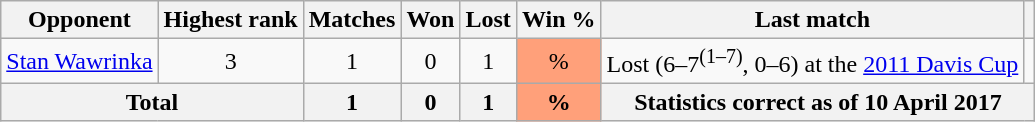<table class="sortable wikitable">
<tr>
<th scope="col">Opponent</th>
<th scope="col">Highest rank</th>
<th scope="col">Matches</th>
<th scope="col">Won</th>
<th scope="col">Lost</th>
<th scope="col">Win %</th>
<th scope="col" class="unsortable">Last match</th>
<th scope="col" class="unsortable"></th>
</tr>
<tr>
<td data-sort-value="Wawrinka, S"> <a href='#'>Stan Wawrinka</a></td>
<td align=center>3</td>
<td align=center>1</td>
<td align=center>0</td>
<td align=center>1</td>
<td bgcolor=FFA07A align=center>%</td>
<td>Lost (6–7<sup>(1–7)</sup>, 0–6) at the <a href='#'>2011 Davis Cup</a></td>
<td align=center></td>
</tr>
<tr>
<th scope="col" colspan=2 align=center>Total</th>
<th scope="col" align=center>1</th>
<th scope="col" align=center>0</th>
<th scope="col" align=center>1</th>
<th scope="col" style="background:#FFA07A;" align=center>%</th>
<th scope="col" colspan=2 align=center>Statistics correct as of 10 April 2017</th>
</tr>
</table>
